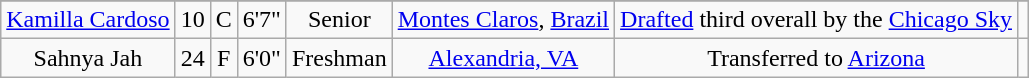<table class="wikitable sortable" style="text-align: center">
<tr align=center>
</tr>
<tr>
<td><a href='#'>Kamilla Cardoso</a></td>
<td>10</td>
<td>C</td>
<td>6'7"</td>
<td>Senior</td>
<td><a href='#'>Montes Claros</a>, <a href='#'>Brazil</a></td>
<td><a href='#'>Drafted</a> third overall by the <a href='#'>Chicago Sky</a></td>
<td></td>
</tr>
<tr>
<td>Sahnya Jah</td>
<td>24</td>
<td>F</td>
<td>6'0"</td>
<td>Freshman</td>
<td><a href='#'>Alexandria, VA</a></td>
<td>Transferred to <a href='#'>Arizona</a></td>
<td></td>
</tr>
</table>
